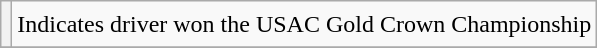<table class="wikitable plainrowheaders" style="font-size:1.00em; line-height:1.5em;">
<tr>
<th scope="row" style="text-align:center"></th>
<td>Indicates driver won the USAC Gold Crown Championship</td>
</tr>
<tr>
</tr>
</table>
